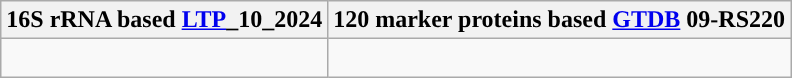<table class="wikitable">
<tr>
<th colspan=1>16S rRNA based <a href='#'>LTP</a>_10_2024</th>
<th colspan=1>120 marker proteins based <a href='#'>GTDB</a> 09-RS220</th>
</tr>
<tr>
<td style="vertical-align:top"><br>

</td>
<td><br></td>
</tr>
</table>
